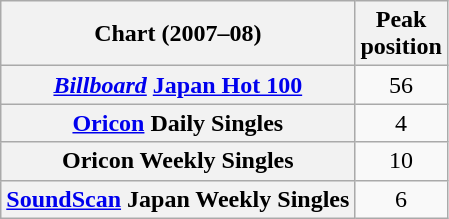<table class="wikitable sortable plainrowheaders">
<tr>
<th scope="col">Chart (2007–08)</th>
<th scope="col">Peak<br>position</th>
</tr>
<tr>
<th scope="row"><em><a href='#'>Billboard</a></em> <a href='#'>Japan Hot 100</a></th>
<td align="center">56</td>
</tr>
<tr>
<th scope="row"><a href='#'>Oricon</a> Daily Singles</th>
<td align="center">4</td>
</tr>
<tr>
<th scope="row">Oricon Weekly Singles</th>
<td align="center">10</td>
</tr>
<tr>
<th scope="row"><a href='#'>SoundScan</a> Japan Weekly Singles</th>
<td align="center">6</td>
</tr>
</table>
